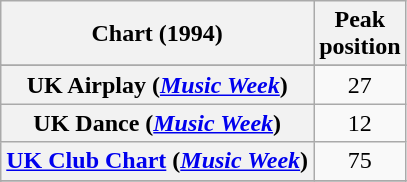<table class="wikitable sortable plainrowheaders" style="text-align:center">
<tr>
<th scope="col">Chart (1994)</th>
<th scope="col">Peak<br>position</th>
</tr>
<tr>
</tr>
<tr>
</tr>
<tr>
<th scope="row">UK Airplay (<em><a href='#'>Music Week</a></em>)</th>
<td>27</td>
</tr>
<tr>
<th scope="row">UK Dance (<em><a href='#'>Music Week</a></em>)</th>
<td>12</td>
</tr>
<tr>
<th scope="row"><a href='#'>UK Club Chart</a> (<em><a href='#'>Music Week</a></em>)</th>
<td>75</td>
</tr>
<tr>
</tr>
<tr>
</tr>
<tr>
</tr>
<tr>
</tr>
</table>
